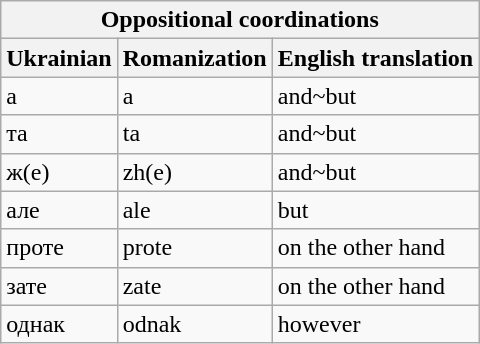<table class="wikitable" align="center">
<tr>
<th colspan="3">Oppositional coordinations</th>
</tr>
<tr>
<th>Ukrainian</th>
<th>Romanization</th>
<th>English translation</th>
</tr>
<tr>
<td>а</td>
<td>a</td>
<td>and~but</td>
</tr>
<tr>
<td>та</td>
<td>ta</td>
<td>and~but</td>
</tr>
<tr>
<td>ж(е)</td>
<td>zh(e)</td>
<td>and~but</td>
</tr>
<tr>
<td>але</td>
<td>ale</td>
<td>but</td>
</tr>
<tr>
<td>проте</td>
<td>prote</td>
<td>on the other hand</td>
</tr>
<tr>
<td>зате</td>
<td>zate</td>
<td>on the other hand</td>
</tr>
<tr>
<td>однак</td>
<td>odnak</td>
<td>however</td>
</tr>
</table>
